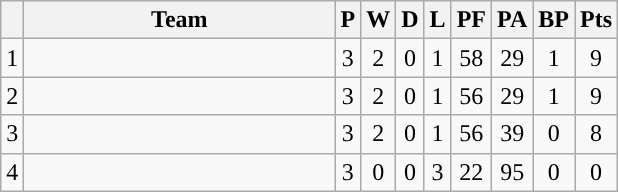<table class="wikitable" style="text-align:center;">
<tr>
<th></th>
<th width="200px">Team</th>
<th>P</th>
<th>W</th>
<th>D</th>
<th>L</th>
<th>PF</th>
<th>PA</th>
<th>BP</th>
<th>Pts</th>
</tr>
<tr>
<td>1</td>
<td></td>
<td>3</td>
<td>2</td>
<td>0</td>
<td>1</td>
<td>58</td>
<td>29</td>
<td>1</td>
<td>9</td>
</tr>
<tr>
<td>2</td>
<td></td>
<td>3</td>
<td>2</td>
<td>0</td>
<td>1</td>
<td>56</td>
<td>29</td>
<td>1</td>
<td>9</td>
</tr>
<tr>
<td>3</td>
<td></td>
<td>3</td>
<td>2</td>
<td>0</td>
<td>1</td>
<td>56</td>
<td>39</td>
<td>0</td>
<td>8</td>
</tr>
<tr>
<td>4</td>
<td></td>
<td>3</td>
<td>0</td>
<td>0</td>
<td>3</td>
<td>22</td>
<td>95</td>
<td>0</td>
<td>0</td>
</tr>
</table>
